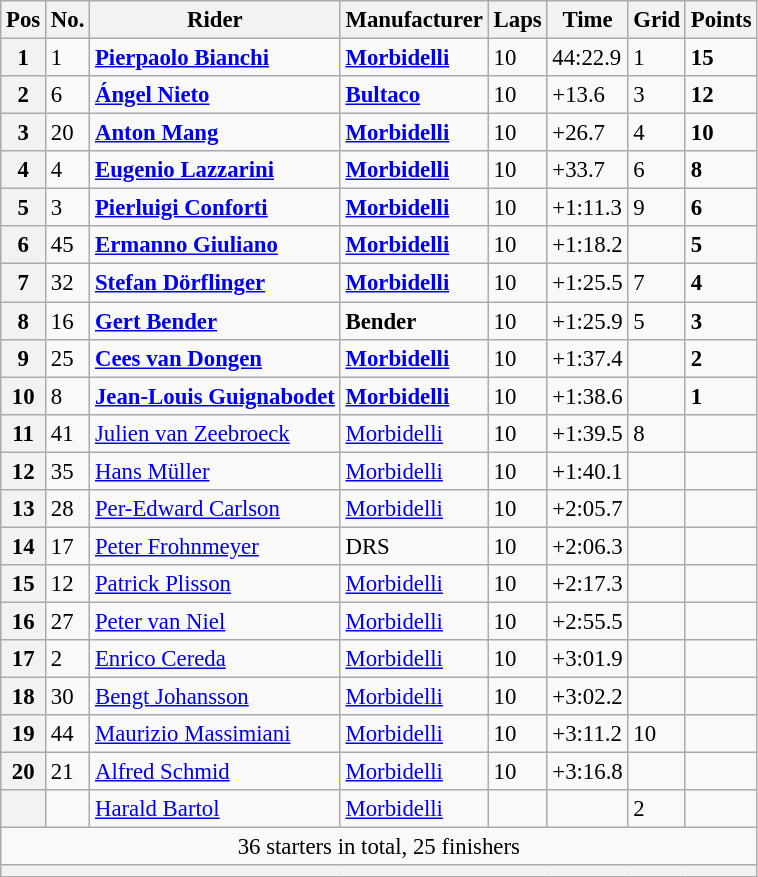<table class="wikitable" style="font-size: 95%;">
<tr>
<th>Pos</th>
<th>No.</th>
<th>Rider</th>
<th>Manufacturer</th>
<th>Laps</th>
<th>Time</th>
<th>Grid</th>
<th>Points</th>
</tr>
<tr>
<th>1</th>
<td>1</td>
<td> <strong><a href='#'>Pierpaolo Bianchi</a></strong></td>
<td><strong><a href='#'>Morbidelli</a></strong></td>
<td>10</td>
<td>44:22.9</td>
<td>1</td>
<td><strong>15</strong></td>
</tr>
<tr>
<th>2</th>
<td>6</td>
<td> <strong><a href='#'>Ángel Nieto</a></strong></td>
<td><strong><a href='#'>Bultaco</a></strong></td>
<td>10</td>
<td>+13.6</td>
<td>3</td>
<td><strong>12</strong></td>
</tr>
<tr>
<th>3</th>
<td>20</td>
<td> <strong><a href='#'>Anton Mang</a></strong></td>
<td><strong><a href='#'>Morbidelli</a></strong></td>
<td>10</td>
<td>+26.7</td>
<td>4</td>
<td><strong>10</strong></td>
</tr>
<tr>
<th>4</th>
<td>4</td>
<td> <strong><a href='#'>Eugenio Lazzarini</a></strong></td>
<td><strong><a href='#'>Morbidelli</a></strong></td>
<td>10</td>
<td>+33.7</td>
<td>6</td>
<td><strong>8</strong></td>
</tr>
<tr>
<th>5</th>
<td>3</td>
<td> <strong><a href='#'>Pierluigi Conforti</a></strong></td>
<td><strong><a href='#'>Morbidelli</a></strong></td>
<td>10</td>
<td>+1:11.3</td>
<td>9</td>
<td><strong>6</strong></td>
</tr>
<tr>
<th>6</th>
<td>45</td>
<td> <strong><a href='#'>Ermanno Giuliano</a></strong></td>
<td><strong><a href='#'>Morbidelli</a></strong></td>
<td>10</td>
<td>+1:18.2</td>
<td></td>
<td><strong>5</strong></td>
</tr>
<tr>
<th>7</th>
<td>32</td>
<td> <strong><a href='#'>Stefan Dörflinger</a></strong></td>
<td><strong><a href='#'>Morbidelli</a></strong></td>
<td>10</td>
<td>+1:25.5</td>
<td>7</td>
<td><strong>4</strong></td>
</tr>
<tr>
<th>8</th>
<td>16</td>
<td> <strong><a href='#'>Gert Bender</a></strong></td>
<td><strong>Bender</strong></td>
<td>10</td>
<td>+1:25.9</td>
<td>5</td>
<td><strong>3</strong></td>
</tr>
<tr>
<th>9</th>
<td>25</td>
<td> <strong><a href='#'>Cees van Dongen</a></strong></td>
<td><strong><a href='#'>Morbidelli</a></strong></td>
<td>10</td>
<td>+1:37.4</td>
<td></td>
<td><strong>2</strong></td>
</tr>
<tr>
<th>10</th>
<td>8</td>
<td> <strong><a href='#'>Jean-Louis Guignabodet</a></strong></td>
<td><strong><a href='#'>Morbidelli</a></strong></td>
<td>10</td>
<td>+1:38.6</td>
<td></td>
<td><strong>1</strong></td>
</tr>
<tr>
<th>11</th>
<td>41</td>
<td> <a href='#'>Julien van Zeebroeck</a></td>
<td><a href='#'>Morbidelli</a></td>
<td>10</td>
<td>+1:39.5</td>
<td>8</td>
<td></td>
</tr>
<tr>
<th>12</th>
<td>35</td>
<td> <a href='#'>Hans Müller</a></td>
<td><a href='#'>Morbidelli</a></td>
<td>10</td>
<td>+1:40.1</td>
<td></td>
<td></td>
</tr>
<tr>
<th>13</th>
<td>28</td>
<td> <a href='#'>Per-Edward Carlson</a></td>
<td><a href='#'>Morbidelli</a></td>
<td>10</td>
<td>+2:05.7</td>
<td></td>
<td></td>
</tr>
<tr>
<th>14</th>
<td>17</td>
<td> <a href='#'>Peter Frohnmeyer</a></td>
<td>DRS</td>
<td>10</td>
<td>+2:06.3</td>
<td></td>
<td></td>
</tr>
<tr>
<th>15</th>
<td>12</td>
<td> <a href='#'>Patrick Plisson</a></td>
<td><a href='#'>Morbidelli</a></td>
<td>10</td>
<td>+2:17.3</td>
<td></td>
<td></td>
</tr>
<tr>
<th>16</th>
<td>27</td>
<td> <a href='#'>Peter van Niel</a></td>
<td><a href='#'>Morbidelli</a></td>
<td>10</td>
<td>+2:55.5</td>
<td></td>
<td></td>
</tr>
<tr>
<th>17</th>
<td>2</td>
<td> <a href='#'>Enrico Cereda</a></td>
<td><a href='#'>Morbidelli</a></td>
<td>10</td>
<td>+3:01.9</td>
<td></td>
<td></td>
</tr>
<tr>
<th>18</th>
<td>30</td>
<td> <a href='#'>Bengt Johansson</a></td>
<td><a href='#'>Morbidelli</a></td>
<td>10</td>
<td>+3:02.2</td>
<td></td>
<td></td>
</tr>
<tr>
<th>19</th>
<td>44</td>
<td> <a href='#'>Maurizio Massimiani</a></td>
<td><a href='#'>Morbidelli</a></td>
<td>10</td>
<td>+3:11.2</td>
<td>10</td>
<td></td>
</tr>
<tr>
<th>20</th>
<td>21</td>
<td> <a href='#'>Alfred Schmid</a></td>
<td><a href='#'>Morbidelli</a></td>
<td>10</td>
<td>+3:16.8</td>
<td></td>
<td></td>
</tr>
<tr>
<th></th>
<td></td>
<td> <a href='#'>Harald Bartol</a></td>
<td><a href='#'>Morbidelli</a></td>
<td></td>
<td></td>
<td>2</td>
<td></td>
</tr>
<tr>
<td colspan=8 align=center>36 starters in total, 25 finishers</td>
</tr>
<tr>
<th colspan=8></th>
</tr>
</table>
